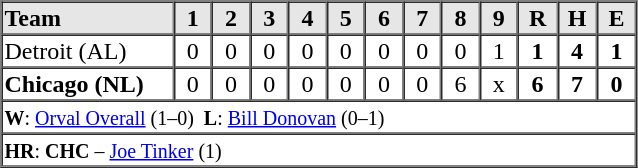<table border=1 cellspacing=0 width=425 style="margin-left:3em;">
<tr style="text-align:center; background-color:#e6e6e6;">
<th align=left width=125>Team</th>
<th width=25>1</th>
<th width=25>2</th>
<th width=25>3</th>
<th width=25>4</th>
<th width=25>5</th>
<th width=25>6</th>
<th width=25>7</th>
<th width=25>8</th>
<th width=25>9</th>
<th width=25>R</th>
<th width=25>H</th>
<th width=25>E</th>
</tr>
<tr style="text-align:center;">
<td align=left>Detroit (AL)</td>
<td>0</td>
<td>0</td>
<td>0</td>
<td>0</td>
<td>0</td>
<td>0</td>
<td>0</td>
<td>0</td>
<td>1</td>
<td><strong>1</strong></td>
<td><strong>4</strong></td>
<td><strong>1</strong></td>
</tr>
<tr style="text-align:center;">
<td align=left><strong>Chicago (NL)</strong></td>
<td>0</td>
<td>0</td>
<td>0</td>
<td>0</td>
<td>0</td>
<td>0</td>
<td>0</td>
<td>6</td>
<td>x</td>
<td><strong>6</strong></td>
<td><strong>7</strong></td>
<td><strong>0</strong></td>
</tr>
<tr style="text-align:left;">
<td colspan=13><small><strong>W</strong>: <a href='#'>Orval Overall</a> (1–0)  <strong>L</strong>: <a href='#'>Bill Donovan</a> (0–1)</small></td>
</tr>
<tr style="text-align:left;">
<td colspan=13><small><strong>HR</strong>: <strong>CHC</strong> – <a href='#'>Joe Tinker</a> (1) </small></td>
</tr>
</table>
